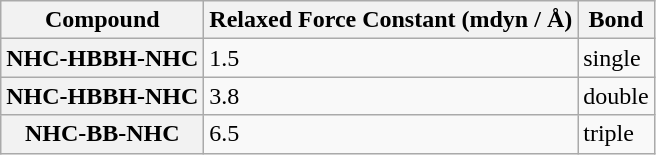<table class="wikitable">
<tr>
<th>Compound</th>
<th>Relaxed Force Constant (mdyn / Å)</th>
<th>Bond</th>
</tr>
<tr>
<th>NHC-HBBH-NHC</th>
<td>1.5</td>
<td>single</td>
</tr>
<tr>
<th>NHC-HBBH-NHC</th>
<td>3.8</td>
<td>double</td>
</tr>
<tr>
<th>NHC-BB-NHC</th>
<td>6.5</td>
<td>triple</td>
</tr>
</table>
